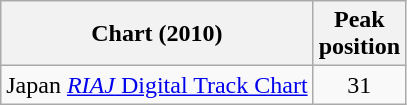<table class="wikitable sortable">
<tr>
<th>Chart (2010)</th>
<th>Peak<br>position</th>
</tr>
<tr>
<td>Japan <a href='#'><em>RIAJ</em> Digital Track Chart</a></td>
<td align="center">31</td>
</tr>
</table>
